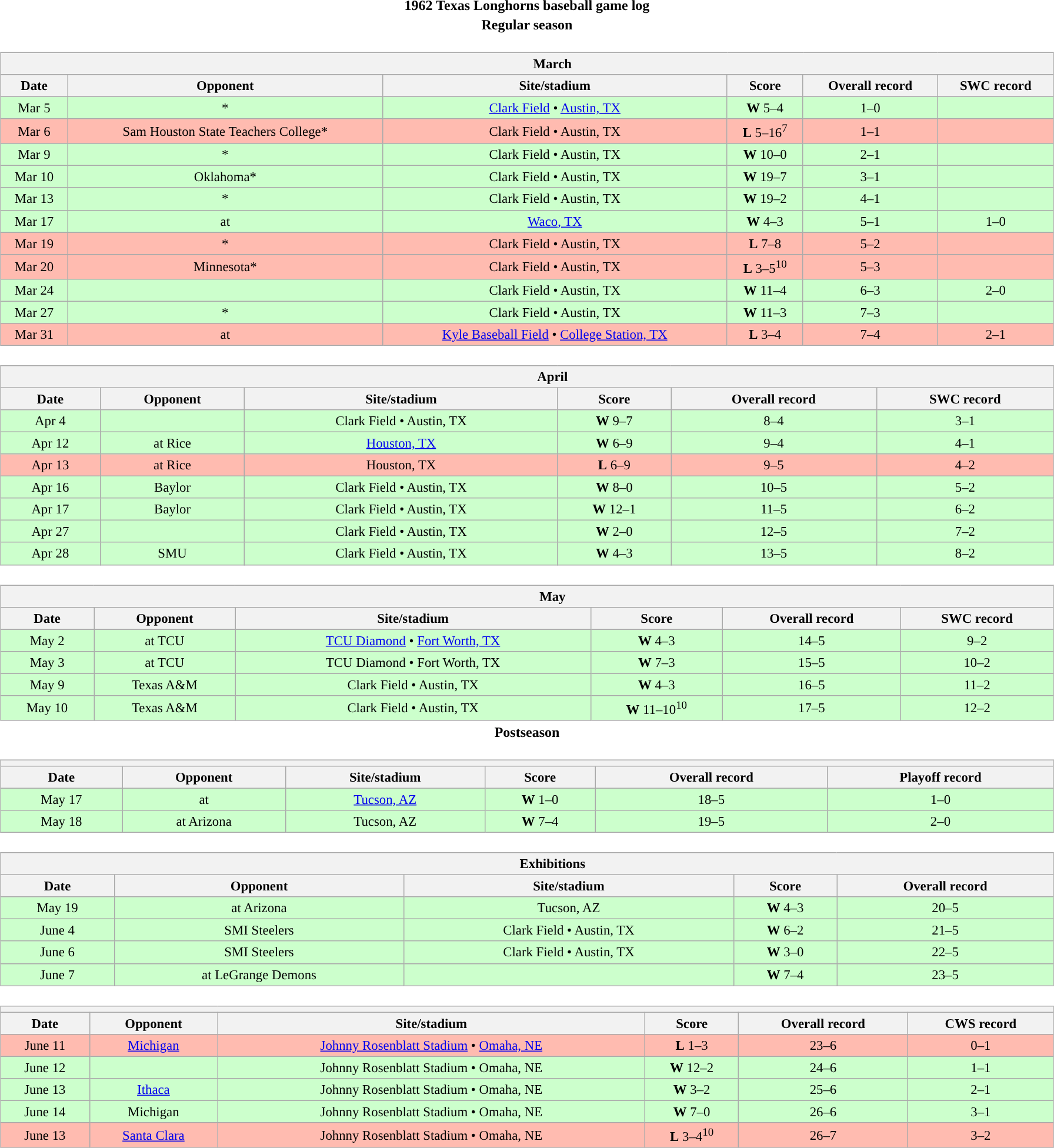<table class="toccolours" width=95% style="margin:1.5em auto; text-align:center;">
<tr>
<th colspan=2>1962 Texas Longhorns baseball game log</th>
</tr>
<tr>
<th colspan=2>Regular season</th>
</tr>
<tr valign="top">
<td><br><table class="wikitable collapsible collapsed" style="margin:auto; font-size:95%; width:100%">
<tr>
<th colspan=11 style="padding-left:4em;">March</th>
</tr>
<tr>
<th>Date</th>
<th>Opponent</th>
<th>Site/stadium</th>
<th>Score</th>
<th>Overall record</th>
<th>SWC record</th>
</tr>
<tr bgcolor=ccffcc>
<td>Mar 5</td>
<td>*</td>
<td><a href='#'>Clark Field</a> • <a href='#'>Austin, TX</a></td>
<td><strong>W</strong> 5–4</td>
<td>1–0</td>
<td></td>
</tr>
<tr bgcolor=ffbbb>
<td>Mar 6</td>
<td>Sam Houston State Teachers College*</td>
<td>Clark Field • Austin, TX</td>
<td><strong>L</strong> 5–16<sup>7</sup></td>
<td>1–1</td>
<td></td>
</tr>
<tr bgcolor=ccffcc>
<td>Mar 9</td>
<td>*</td>
<td>Clark Field • Austin, TX</td>
<td><strong>W</strong> 10–0</td>
<td>2–1</td>
<td></td>
</tr>
<tr bgcolor=ccffcc>
<td>Mar 10</td>
<td>Oklahoma*</td>
<td>Clark Field • Austin, TX</td>
<td><strong>W</strong> 19–7</td>
<td>3–1</td>
<td></td>
</tr>
<tr bgcolor=ccffcc>
<td>Mar 13</td>
<td>*</td>
<td>Clark Field • Austin, TX</td>
<td><strong>W</strong> 19–2</td>
<td>4–1</td>
<td></td>
</tr>
<tr bgcolor=ccffcc>
<td>Mar 17</td>
<td>at </td>
<td><a href='#'>Waco, TX</a></td>
<td><strong>W</strong> 4–3</td>
<td>5–1</td>
<td>1–0</td>
</tr>
<tr bgcolor=ffbbb>
<td>Mar 19</td>
<td>*</td>
<td>Clark Field • Austin, TX</td>
<td><strong>L</strong> 7–8</td>
<td>5–2</td>
<td></td>
</tr>
<tr bgcolor=ffbbb>
<td>Mar 20</td>
<td>Minnesota*</td>
<td>Clark Field • Austin, TX</td>
<td><strong>L</strong> 3–5<sup>10</sup></td>
<td>5–3</td>
<td></td>
</tr>
<tr bgcolor=ccffcc>
<td>Mar 24</td>
<td></td>
<td>Clark Field • Austin, TX</td>
<td><strong>W</strong> 11–4</td>
<td>6–3</td>
<td>2–0</td>
</tr>
<tr bgcolor=ccffcc>
<td>Mar 27</td>
<td>*</td>
<td>Clark Field • Austin, TX</td>
<td><strong>W</strong> 11–3</td>
<td>7–3</td>
<td></td>
</tr>
<tr bgcolor=ffbbb>
<td>Mar 31</td>
<td>at </td>
<td><a href='#'>Kyle Baseball Field</a> • <a href='#'>College Station, TX</a></td>
<td><strong>L</strong> 3–4</td>
<td>7–4</td>
<td>2–1</td>
</tr>
</table>
</td>
</tr>
<tr>
<td><br><table class="wikitable collapsible collapsed" style="margin:auto; font-size:95%; width:100%">
<tr>
<th colspan=11 style="padding-left:4em;">April</th>
</tr>
<tr>
<th>Date</th>
<th>Opponent</th>
<th>Site/stadium</th>
<th>Score</th>
<th>Overall record</th>
<th>SWC record</th>
</tr>
<tr bgcolor=ccffcc>
<td>Apr 4</td>
<td></td>
<td>Clark Field • Austin, TX</td>
<td><strong>W</strong> 9–7</td>
<td>8–4</td>
<td>3–1</td>
</tr>
<tr bgcolor=ccffcc>
<td>Apr 12</td>
<td>at Rice</td>
<td><a href='#'>Houston, TX</a></td>
<td><strong>W</strong> 6–9</td>
<td>9–4</td>
<td>4–1</td>
</tr>
<tr bgcolor=ffbbb>
<td>Apr 13</td>
<td>at Rice</td>
<td>Houston, TX</td>
<td><strong>L</strong> 6–9</td>
<td>9–5</td>
<td>4–2</td>
</tr>
<tr bgcolor=ccffcc>
<td>Apr 16</td>
<td>Baylor</td>
<td>Clark Field • Austin, TX</td>
<td><strong>W</strong> 8–0</td>
<td>10–5</td>
<td>5–2</td>
</tr>
<tr bgcolor=ccffcc>
<td>Apr 17</td>
<td>Baylor</td>
<td>Clark Field • Austin, TX</td>
<td><strong>W</strong> 12–1</td>
<td>11–5</td>
<td>6–2</td>
</tr>
<tr bgcolor=ccffcc>
<td>Apr 27</td>
<td></td>
<td>Clark Field • Austin, TX</td>
<td><strong>W</strong> 2–0</td>
<td>12–5</td>
<td>7–2</td>
</tr>
<tr bgcolor=ccffcc>
<td>Apr 28</td>
<td>SMU</td>
<td>Clark Field • Austin, TX</td>
<td><strong>W</strong> 4–3</td>
<td>13–5</td>
<td>8–2</td>
</tr>
</table>
</td>
</tr>
<tr>
<td><br><table class="wikitable collapsible collapsed" style="margin:auto; font-size:95%; width:100%">
<tr>
<th colspan=11 style="padding-left:4em;">May</th>
</tr>
<tr>
<th>Date</th>
<th>Opponent</th>
<th>Site/stadium</th>
<th>Score</th>
<th>Overall record</th>
<th>SWC record</th>
</tr>
<tr bgcolor=ccffcc>
<td>May 2</td>
<td>at TCU</td>
<td><a href='#'>TCU Diamond</a> • <a href='#'>Fort Worth, TX</a></td>
<td><strong>W</strong> 4–3</td>
<td>14–5</td>
<td>9–2</td>
</tr>
<tr bgcolor=ccffcc>
<td>May 3</td>
<td>at TCU</td>
<td>TCU Diamond • Fort Worth, TX</td>
<td><strong>W</strong> 7–3</td>
<td>15–5</td>
<td>10–2</td>
</tr>
<tr bgcolor=ccffcc>
<td>May 9</td>
<td>Texas A&M</td>
<td>Clark Field • Austin, TX</td>
<td><strong>W</strong> 4–3</td>
<td>16–5</td>
<td>11–2</td>
</tr>
<tr bgcolor=ccffcc>
<td>May 10</td>
<td>Texas A&M</td>
<td>Clark Field • Austin, TX</td>
<td><strong>W</strong> 11–10<sup>10</sup></td>
<td>17–5</td>
<td>12–2</td>
</tr>
</table>
</td>
</tr>
<tr>
<th colspan=2>Postseason</th>
</tr>
<tr valign="top">
<td><br><table class="wikitable collapsible collapsed" style="margin:auto; font-size:95%; width:100%">
<tr>
<th colspan=11 style="padding-left:4em;"></th>
</tr>
<tr>
<th>Date</th>
<th>Opponent</th>
<th>Site/stadium</th>
<th>Score</th>
<th>Overall record</th>
<th>Playoff record</th>
</tr>
<tr bgcolor=ccffcc>
<td>May 17</td>
<td>at </td>
<td><a href='#'>Tucson, AZ</a></td>
<td><strong>W</strong> 1–0</td>
<td>18–5</td>
<td>1–0</td>
</tr>
<tr bgcolor=ccffcc>
<td>May 18</td>
<td>at Arizona</td>
<td>Tucson, AZ</td>
<td><strong>W</strong> 7–4</td>
<td>19–5</td>
<td>2–0</td>
</tr>
</table>
</td>
</tr>
<tr>
<td><br><table class="wikitable collapsible collapsed" style="margin:auto; font-size:95%; width:100%">
<tr>
<th colspan=11 style="padding-left:4em; ">Exhibitions</th>
</tr>
<tr>
<th>Date</th>
<th>Opponent</th>
<th>Site/stadium</th>
<th>Score</th>
<th>Overall record</th>
</tr>
<tr bgcolor=ccffcc>
<td>May 19</td>
<td>at Arizona</td>
<td>Tucson, AZ</td>
<td><strong>W</strong> 4–3</td>
<td>20–5</td>
</tr>
<tr bgcolor=ccffcc>
<td>June 4</td>
<td>SMI Steelers</td>
<td>Clark Field • Austin, TX</td>
<td><strong>W</strong> 6–2</td>
<td>21–5</td>
</tr>
<tr bgcolor=ccffcc>
<td>June 6</td>
<td>SMI Steelers</td>
<td>Clark Field • Austin, TX</td>
<td><strong>W</strong> 3–0</td>
<td>22–5</td>
</tr>
<tr bgcolor=ccffcc>
<td>June 7</td>
<td>at LeGrange Demons</td>
<td></td>
<td><strong>W</strong> 7–4</td>
<td>23–5</td>
</tr>
</table>
</td>
</tr>
<tr>
<td><br><table class="wikitable collapsible collapsed" style="margin:auto; font-size:95%; width:100%">
<tr>
<th colspan=11 style="padding-left:4em; "></th>
</tr>
<tr>
<th>Date</th>
<th>Opponent</th>
<th>Site/stadium</th>
<th>Score</th>
<th>Overall record</th>
<th>CWS record</th>
</tr>
<tr bgcolor=ffbbb>
<td>June 11</td>
<td><a href='#'>Michigan</a></td>
<td><a href='#'>Johnny Rosenblatt Stadium</a> • <a href='#'>Omaha, NE</a></td>
<td><strong>L</strong> 1–3</td>
<td>23–6</td>
<td>0–1</td>
</tr>
<tr bgcolor=ccffcc>
<td>June 12</td>
<td></td>
<td>Johnny Rosenblatt Stadium • Omaha, NE</td>
<td><strong>W</strong> 12–2</td>
<td>24–6</td>
<td>1–1</td>
</tr>
<tr bgcolor=ccffcc>
<td>June 13</td>
<td><a href='#'>Ithaca</a></td>
<td>Johnny Rosenblatt Stadium • Omaha, NE</td>
<td><strong>W</strong> 3–2</td>
<td>25–6</td>
<td>2–1</td>
</tr>
<tr bgcolor=ccffcc>
<td>June 14</td>
<td>Michigan</td>
<td>Johnny Rosenblatt Stadium • Omaha, NE</td>
<td><strong>W</strong> 7–0</td>
<td>26–6</td>
<td>3–1</td>
</tr>
<tr bgcolor=ffbbb>
<td>June 13</td>
<td><a href='#'>Santa Clara</a></td>
<td>Johnny Rosenblatt Stadium • Omaha, NE</td>
<td><strong>L</strong> 3–4<sup>10</sup></td>
<td>26–7</td>
<td>3–2</td>
</tr>
</table>
</td>
</tr>
</table>
